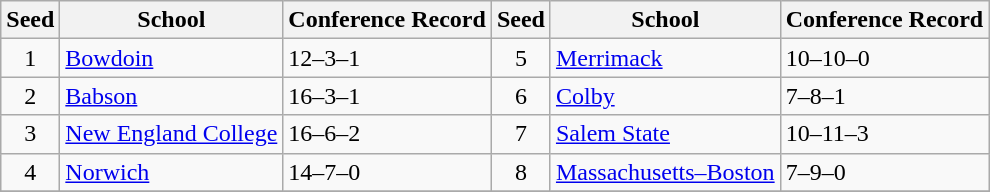<table class="wikitable">
<tr>
<th>Seed</th>
<th>School</th>
<th>Conference Record</th>
<th>Seed</th>
<th>School</th>
<th>Conference Record</th>
</tr>
<tr>
<td align=center>1</td>
<td><a href='#'>Bowdoin</a></td>
<td>12–3–1</td>
<td align=center>5</td>
<td><a href='#'>Merrimack</a></td>
<td>10–10–0</td>
</tr>
<tr>
<td align=center>2</td>
<td><a href='#'>Babson</a></td>
<td>16–3–1</td>
<td align=center>6</td>
<td><a href='#'>Colby</a></td>
<td>7–8–1</td>
</tr>
<tr>
<td align=center>3</td>
<td><a href='#'>New England College</a></td>
<td>16–6–2</td>
<td align=center>7</td>
<td><a href='#'>Salem State</a></td>
<td>10–11–3</td>
</tr>
<tr>
<td align=center>4</td>
<td><a href='#'>Norwich</a></td>
<td>14–7–0</td>
<td align=center>8</td>
<td><a href='#'>Massachusetts–Boston</a></td>
<td>7–9–0</td>
</tr>
<tr>
</tr>
</table>
